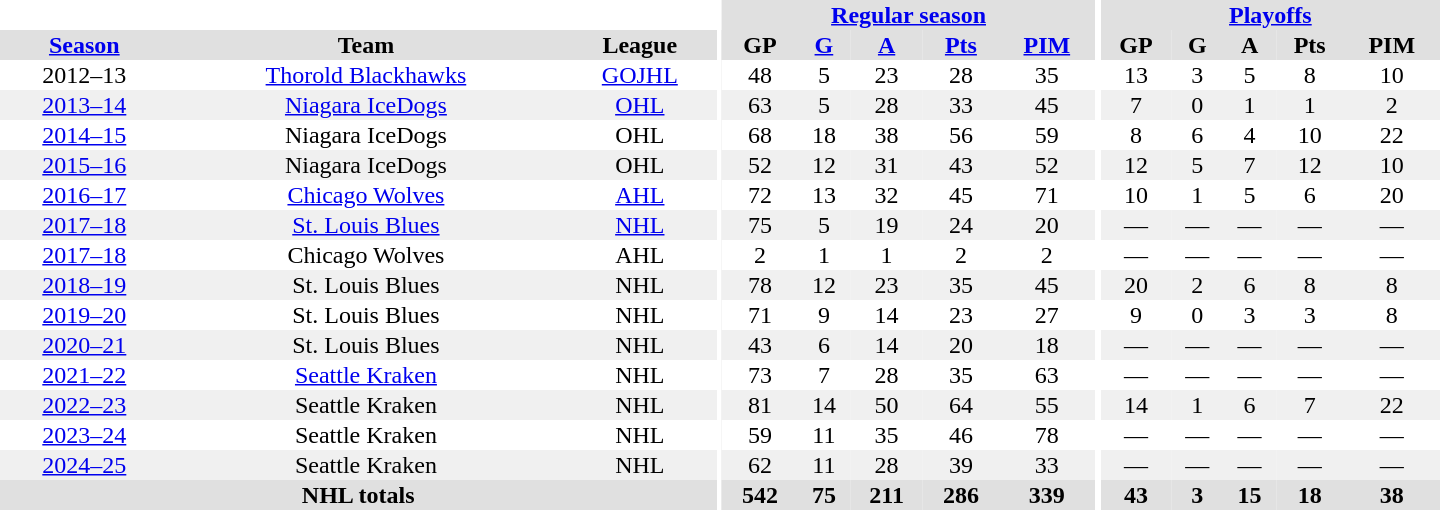<table border="0" cellpadding="1" cellspacing="0" style="text-align:center; width:60em;">
<tr bgcolor="#e0e0e0">
<th colspan="3" bgcolor="#ffffff"></th>
<th rowspan="99" bgcolor="#ffffff"></th>
<th colspan="5"><a href='#'>Regular season</a></th>
<th rowspan="99" bgcolor="#ffffff"></th>
<th colspan="5"><a href='#'>Playoffs</a></th>
</tr>
<tr bgcolor="#e0e0e0">
<th><a href='#'>Season</a></th>
<th>Team</th>
<th>League</th>
<th>GP</th>
<th><a href='#'>G</a></th>
<th><a href='#'>A</a></th>
<th><a href='#'>Pts</a></th>
<th><a href='#'>PIM</a></th>
<th>GP</th>
<th>G</th>
<th>A</th>
<th>Pts</th>
<th>PIM</th>
</tr>
<tr>
<td>2012–13</td>
<td><a href='#'>Thorold Blackhawks</a></td>
<td><a href='#'>GOJHL</a></td>
<td>48</td>
<td>5</td>
<td>23</td>
<td>28</td>
<td>35</td>
<td>13</td>
<td>3</td>
<td>5</td>
<td>8</td>
<td>10</td>
</tr>
<tr bgcolor="#f0f0f0">
<td><a href='#'>2013–14</a></td>
<td><a href='#'>Niagara IceDogs</a></td>
<td><a href='#'>OHL</a></td>
<td>63</td>
<td>5</td>
<td>28</td>
<td>33</td>
<td>45</td>
<td>7</td>
<td>0</td>
<td>1</td>
<td>1</td>
<td>2</td>
</tr>
<tr>
<td><a href='#'>2014–15</a></td>
<td>Niagara IceDogs</td>
<td>OHL</td>
<td>68</td>
<td>18</td>
<td>38</td>
<td>56</td>
<td>59</td>
<td>8</td>
<td>6</td>
<td>4</td>
<td>10</td>
<td>22</td>
</tr>
<tr bgcolor="#f0f0f0">
<td><a href='#'>2015–16</a></td>
<td>Niagara IceDogs</td>
<td>OHL</td>
<td>52</td>
<td>12</td>
<td>31</td>
<td>43</td>
<td>52</td>
<td>12</td>
<td>5</td>
<td>7</td>
<td>12</td>
<td>10</td>
</tr>
<tr>
<td><a href='#'>2016–17</a></td>
<td><a href='#'>Chicago Wolves</a></td>
<td><a href='#'>AHL</a></td>
<td>72</td>
<td>13</td>
<td>32</td>
<td>45</td>
<td>71</td>
<td>10</td>
<td>1</td>
<td>5</td>
<td>6</td>
<td>20</td>
</tr>
<tr bgcolor="#f0f0f0">
<td><a href='#'>2017–18</a></td>
<td><a href='#'>St. Louis Blues</a></td>
<td><a href='#'>NHL</a></td>
<td>75</td>
<td>5</td>
<td>19</td>
<td>24</td>
<td>20</td>
<td>—</td>
<td>—</td>
<td>—</td>
<td>—</td>
<td>—</td>
</tr>
<tr>
<td><a href='#'>2017–18</a></td>
<td>Chicago Wolves</td>
<td>AHL</td>
<td>2</td>
<td>1</td>
<td>1</td>
<td>2</td>
<td>2</td>
<td>—</td>
<td>—</td>
<td>—</td>
<td>—</td>
<td>—</td>
</tr>
<tr bgcolor="#f0f0f0">
<td><a href='#'>2018–19</a></td>
<td>St. Louis Blues</td>
<td>NHL</td>
<td>78</td>
<td>12</td>
<td>23</td>
<td>35</td>
<td>45</td>
<td>20</td>
<td>2</td>
<td>6</td>
<td>8</td>
<td>8</td>
</tr>
<tr>
<td><a href='#'>2019–20</a></td>
<td>St. Louis Blues</td>
<td>NHL</td>
<td>71</td>
<td>9</td>
<td>14</td>
<td>23</td>
<td>27</td>
<td>9</td>
<td>0</td>
<td>3</td>
<td>3</td>
<td>8</td>
</tr>
<tr bgcolor="#f0f0f0">
<td><a href='#'>2020–21</a></td>
<td>St. Louis Blues</td>
<td>NHL</td>
<td>43</td>
<td>6</td>
<td>14</td>
<td>20</td>
<td>18</td>
<td>—</td>
<td>—</td>
<td>—</td>
<td>—</td>
<td>—</td>
</tr>
<tr>
<td><a href='#'>2021–22</a></td>
<td><a href='#'>Seattle Kraken</a></td>
<td>NHL</td>
<td>73</td>
<td>7</td>
<td>28</td>
<td>35</td>
<td>63</td>
<td>—</td>
<td>—</td>
<td>—</td>
<td>—</td>
<td>—</td>
</tr>
<tr bgcolor="#f0f0f0">
<td><a href='#'>2022–23</a></td>
<td>Seattle Kraken</td>
<td>NHL</td>
<td>81</td>
<td>14</td>
<td>50</td>
<td>64</td>
<td>55</td>
<td>14</td>
<td>1</td>
<td>6</td>
<td>7</td>
<td>22</td>
</tr>
<tr>
<td><a href='#'>2023–24</a></td>
<td>Seattle Kraken</td>
<td>NHL</td>
<td>59</td>
<td>11</td>
<td>35</td>
<td>46</td>
<td>78</td>
<td>—</td>
<td>—</td>
<td>—</td>
<td>—</td>
<td>—</td>
</tr>
<tr bgcolor="#f0f0f0">
<td><a href='#'>2024–25</a></td>
<td>Seattle Kraken</td>
<td>NHL</td>
<td>62</td>
<td>11</td>
<td>28</td>
<td>39</td>
<td>33</td>
<td>—</td>
<td>—</td>
<td>—</td>
<td>—</td>
<td>—</td>
</tr>
<tr bgcolor="#e0e0e0">
<th colspan="3">NHL totals</th>
<th>542</th>
<th>75</th>
<th>211</th>
<th>286</th>
<th>339</th>
<th>43</th>
<th>3</th>
<th>15</th>
<th>18</th>
<th>38</th>
</tr>
</table>
